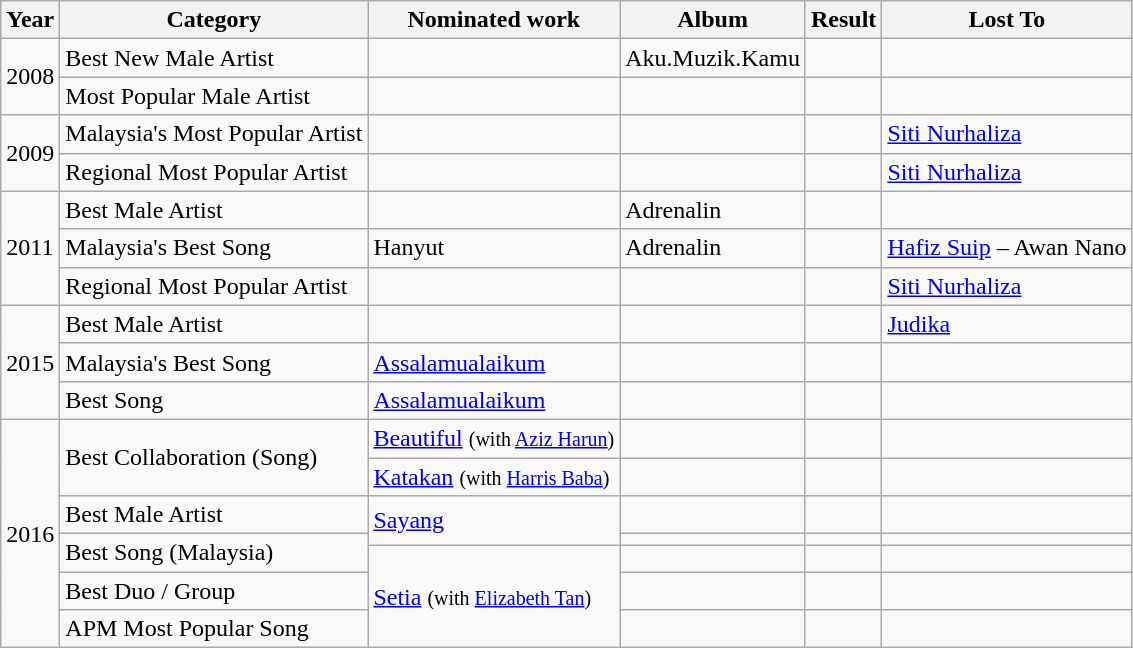<table class="wikitable">
<tr align="center">
<th>Year</th>
<th>Category</th>
<th>Nominated work</th>
<th>Album</th>
<th>Result</th>
<th>Lost To</th>
</tr>
<tr>
<td rowspan=2>2008</td>
<td>Best New Male Artist</td>
<td></td>
<td>Aku.Muzik.Kamu</td>
<td></td>
<td></td>
</tr>
<tr>
<td>Most Popular Male Artist</td>
<td></td>
<td></td>
<td></td>
<td></td>
</tr>
<tr>
<td rowspan=2>2009</td>
<td>Malaysia's Most Popular Artist</td>
<td></td>
<td></td>
<td></td>
<td><a href='#'>Siti Nurhaliza</a></td>
</tr>
<tr>
<td>Regional Most Popular Artist</td>
<td></td>
<td></td>
<td></td>
<td><a href='#'>Siti Nurhaliza</a></td>
</tr>
<tr>
<td rowspan=3>2011</td>
<td>Best Male Artist</td>
<td></td>
<td>Adrenalin</td>
<td></td>
<td></td>
</tr>
<tr>
<td>Malaysia's Best Song</td>
<td>Hanyut</td>
<td>Adrenalin</td>
<td></td>
<td><a href='#'>Hafiz Suip</a> – Awan Nano</td>
</tr>
<tr>
<td>Regional Most Popular Artist</td>
<td></td>
<td></td>
<td></td>
<td><a href='#'>Siti Nurhaliza</a></td>
</tr>
<tr>
<td rowspan=3>2015</td>
<td>Best Male Artist</td>
<td></td>
<td></td>
<td></td>
<td><a href='#'>Judika</a></td>
</tr>
<tr>
<td>Malaysia's Best Song</td>
<td><a href='#'>Assalamualaikum</a></td>
<td></td>
<td></td>
<td></td>
</tr>
<tr>
<td>Best Song</td>
<td><a href='#'>Assalamualaikum</a></td>
<td></td>
<td></td>
<td></td>
</tr>
<tr>
<td rowspan=7>2016</td>
<td rowspan=2>Best Collaboration (Song)</td>
<td><a href='#'>Beautiful</a> <small>(with <a href='#'>Aziz Harun</a>)</small></td>
<td></td>
<td></td>
<td></td>
</tr>
<tr>
<td><a href='#'>Katakan</a> <small>(with <a href='#'>Harris Baba</a>)</small></td>
<td></td>
<td></td>
<td></td>
</tr>
<tr>
<td>Best Male Artist</td>
<td rowspan=2><a href='#'>Sayang</a></td>
<td></td>
<td></td>
<td></td>
</tr>
<tr>
<td rowspan=2>Best Song (Malaysia)</td>
<td></td>
<td></td>
<td></td>
</tr>
<tr>
<td rowspan=3><a href='#'>Setia</a> <small>(with <a href='#'>Elizabeth Tan</a>)</small></td>
<td></td>
<td></td>
<td></td>
</tr>
<tr>
<td>Best Duo / Group</td>
<td></td>
<td></td>
<td></td>
</tr>
<tr>
<td>APM Most Popular Song</td>
<td></td>
<td></td>
<td></td>
</tr>
</table>
